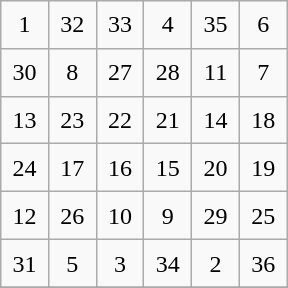<table class="wikitable" style="margin-left:auto;margin-right:auto;text-align:center;width:12em;height:12em;table-layout:fixed;">
<tr>
<td>1</td>
<td>32</td>
<td>33</td>
<td>4</td>
<td>35</td>
<td>6</td>
</tr>
<tr>
<td>30</td>
<td>8</td>
<td>27</td>
<td>28</td>
<td>11</td>
<td>7</td>
</tr>
<tr>
<td>13</td>
<td>23</td>
<td>22</td>
<td>21</td>
<td>14</td>
<td>18</td>
</tr>
<tr>
<td>24</td>
<td>17</td>
<td>16</td>
<td>15</td>
<td>20</td>
<td>19</td>
</tr>
<tr>
<td>12</td>
<td>26</td>
<td>10</td>
<td>9</td>
<td>29</td>
<td>25</td>
</tr>
<tr>
<td>31</td>
<td>5</td>
<td>3</td>
<td>34</td>
<td>2</td>
<td>36</td>
</tr>
<tr>
</tr>
</table>
